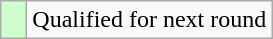<table class="wikitable">
<tr>
<td style="width:10px; background:#cfc"></td>
<td>Qualified for next round</td>
</tr>
</table>
